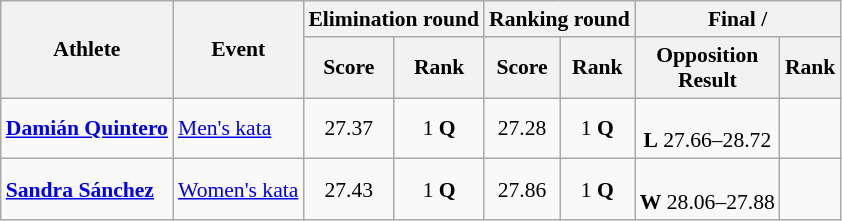<table class="wikitable" style="font-size:90%;">
<tr>
<th rowspan=2>Athlete</th>
<th rowspan=2>Event</th>
<th colspan=2>Elimination round</th>
<th colspan=2>Ranking round</th>
<th colspan=2>Final / </th>
</tr>
<tr>
<th>Score</th>
<th>Rank</th>
<th>Score</th>
<th>Rank</th>
<th>Opposition<br>Result</th>
<th>Rank</th>
</tr>
<tr align=center>
<td align=left><strong><a href='#'>Damián Quintero</a></strong></td>
<td align=left><a href='#'>Men's kata</a></td>
<td>27.37</td>
<td>1 <strong>Q</strong></td>
<td>27.28</td>
<td>1 <strong>Q</strong></td>
<td><br><strong>L</strong> 27.66–28.72</td>
<td></td>
</tr>
<tr align=center>
<td align=left><strong><a href='#'>Sandra Sánchez</a></strong></td>
<td align=left><a href='#'>Women's kata</a></td>
<td>27.43</td>
<td>1 <strong>Q</strong></td>
<td>27.86</td>
<td>1 <strong>Q</strong></td>
<td><br><strong>W</strong> 28.06–27.88</td>
<td></td>
</tr>
</table>
